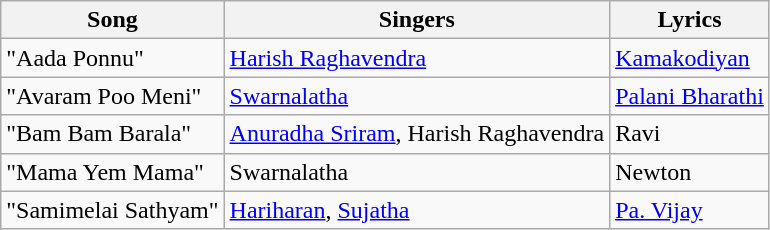<table class="wikitable">
<tr>
<th>Song</th>
<th>Singers</th>
<th>Lyrics</th>
</tr>
<tr>
<td>"Aada Ponnu"</td>
<td><a href='#'>Harish Raghavendra</a></td>
<td><a href='#'>Kamakodiyan</a></td>
</tr>
<tr>
<td>"Avaram Poo Meni"</td>
<td><a href='#'>Swarnalatha</a></td>
<td><a href='#'>Palani Bharathi</a></td>
</tr>
<tr>
<td>"Bam Bam Barala"</td>
<td><a href='#'>Anuradha Sriram</a>, Harish Raghavendra</td>
<td>Ravi</td>
</tr>
<tr>
<td>"Mama Yem Mama"</td>
<td>Swarnalatha</td>
<td>Newton</td>
</tr>
<tr>
<td>"Samimelai Sathyam"</td>
<td><a href='#'>Hariharan</a>, <a href='#'>Sujatha</a></td>
<td><a href='#'>Pa. Vijay</a></td>
</tr>
</table>
